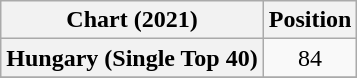<table class="wikitable sortable plainrowheaders" style="text-align:center">
<tr>
<th scope="col">Chart (2021)</th>
<th scope="col">Position</th>
</tr>
<tr>
<th scope="row">Hungary (Single Top 40)</th>
<td>84</td>
</tr>
<tr>
</tr>
</table>
